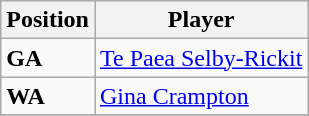<table class="wikitable collapsible">
<tr>
<th>Position</th>
<th>Player</th>
</tr>
<tr>
<td><strong>GA</strong></td>
<td><a href='#'>Te Paea Selby-Rickit</a></td>
</tr>
<tr>
<td><strong>WA</strong></td>
<td><a href='#'>Gina Crampton</a></td>
</tr>
<tr>
</tr>
</table>
